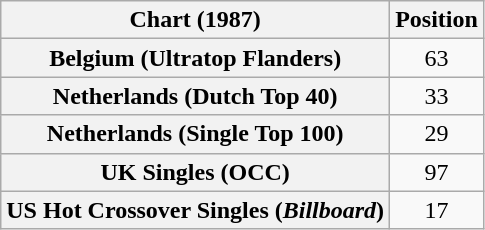<table class="wikitable sortable plainrowheaders" style="text-align:center">
<tr>
<th scope="col">Chart (1987)</th>
<th scope="col">Position</th>
</tr>
<tr>
<th scope="row">Belgium (Ultratop Flanders)</th>
<td>63</td>
</tr>
<tr>
<th scope="row">Netherlands (Dutch Top 40)</th>
<td>33</td>
</tr>
<tr>
<th scope="row">Netherlands (Single Top 100)</th>
<td>29</td>
</tr>
<tr>
<th scope="row">UK Singles (OCC)</th>
<td>97</td>
</tr>
<tr>
<th scope="row">US Hot Crossover Singles (<em>Billboard</em>)</th>
<td>17</td>
</tr>
</table>
